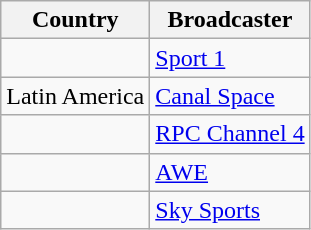<table class="wikitable">
<tr>
<th align=center>Country</th>
<th align=center>Broadcaster</th>
</tr>
<tr>
<td></td>
<td><a href='#'>Sport 1</a></td>
</tr>
<tr>
<td>Latin America</td>
<td><a href='#'>Canal Space</a></td>
</tr>
<tr>
<td></td>
<td><a href='#'>RPC Channel 4</a></td>
</tr>
<tr>
<td></td>
<td><a href='#'>AWE</a></td>
</tr>
<tr>
<td></td>
<td><a href='#'>Sky Sports</a></td>
</tr>
</table>
